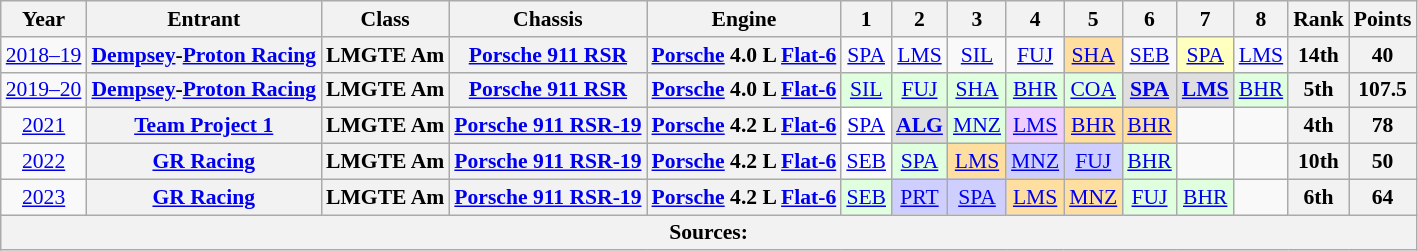<table class="wikitable" style="text-align:center; font-size:90%">
<tr>
<th>Year</th>
<th>Entrant</th>
<th>Class</th>
<th>Chassis</th>
<th>Engine</th>
<th>1</th>
<th>2</th>
<th>3</th>
<th>4</th>
<th>5</th>
<th>6</th>
<th>7</th>
<th>8</th>
<th>Rank</th>
<th>Points</th>
</tr>
<tr>
<td><a href='#'>2018–19</a></td>
<th><a href='#'>Dempsey</a>-<a href='#'>Proton Racing</a></th>
<th>LMGTE Am</th>
<th><a href='#'>Porsche 911 RSR</a></th>
<th><a href='#'>Porsche</a> 4.0 L <a href='#'>Flat-6</a></th>
<td style="background:#;"><a href='#'>SPA</a></td>
<td style="background:#;"><a href='#'>LMS</a></td>
<td style="background:#;"><a href='#'>SIL</a></td>
<td style="background:#;"><a href='#'>FUJ</a></td>
<td style="background:#FFDF9F;"><a href='#'>SHA</a><br></td>
<td style="background:#;"><a href='#'>SEB</a></td>
<td style="background:#FFFFBF;"><a href='#'>SPA</a><br></td>
<td style="background:#;"><a href='#'>LMS</a></td>
<th>14th</th>
<th>40</th>
</tr>
<tr>
<td><a href='#'>2019–20</a></td>
<th><a href='#'>Dempsey</a>-<a href='#'>Proton Racing</a></th>
<th>LMGTE Am</th>
<th><a href='#'>Porsche 911 RSR</a></th>
<th><a href='#'>Porsche</a> 4.0 L <a href='#'>Flat-6</a></th>
<td style="background:#DFFFDF;"><a href='#'>SIL</a><br></td>
<td style="background:#DFFFDF;"><a href='#'>FUJ</a><br></td>
<td style="background:#DFFFDF;"><a href='#'>SHA</a><br></td>
<td style="background:#DFFFDF;"><a href='#'>BHR</a><br></td>
<td style="background:#DFFFDF;"><a href='#'>COA</a><br></td>
<td style="background:#DFDFDF;"><strong><a href='#'>SPA</a></strong><br></td>
<td style="background:#DFDFDF;"><strong><a href='#'>LMS</a></strong><br></td>
<td style="background:#DFFFDF;"><a href='#'>BHR</a><br></td>
<th>5th</th>
<th>107.5</th>
</tr>
<tr>
<td><a href='#'>2021</a></td>
<th><a href='#'>Team Project 1</a></th>
<th>LMGTE Am</th>
<th><a href='#'>Porsche 911 RSR-19</a></th>
<th><a href='#'>Porsche</a> 4.2 L <a href='#'>Flat-6</a></th>
<td style="background:#FFFFFF;"><a href='#'>SPA</a><br></td>
<td style="background:#DFDFDF;"><strong><a href='#'>ALG</a></strong><br></td>
<td style="background:#DFFFDF;"><a href='#'>MNZ</a><br></td>
<td style="background:#EFCFFF;"><a href='#'>LMS</a><br></td>
<td style="background:#FFDF9F;"><a href='#'>BHR</a><br></td>
<td style="background:#FFDF9F;"><a href='#'>BHR</a><br></td>
<td></td>
<td></td>
<th>4th</th>
<th>78</th>
</tr>
<tr>
<td><a href='#'>2022</a></td>
<th><a href='#'>GR Racing</a></th>
<th>LMGTE Am</th>
<th><a href='#'>Porsche 911 RSR-19</a></th>
<th><a href='#'>Porsche</a> 4.2 L <a href='#'>Flat-6</a></th>
<td style="background:#;"><a href='#'>SEB</a></td>
<td style="background:#DFFFDF;"><a href='#'>SPA</a><br></td>
<td style="background:#FFDF9F;"><a href='#'>LMS</a><br></td>
<td style="background:#CFCFFF;"><a href='#'>MNZ</a><br></td>
<td style="background:#CFCFFF;"><a href='#'>FUJ</a><br></td>
<td style="background:#DFFFDF;"><a href='#'>BHR</a><br></td>
<td></td>
<td></td>
<th>10th</th>
<th>50</th>
</tr>
<tr>
<td><a href='#'>2023</a></td>
<th><a href='#'>GR Racing</a></th>
<th>LMGTE Am</th>
<th><a href='#'>Porsche 911 RSR-19</a></th>
<th><a href='#'>Porsche</a> 4.2 L <a href='#'>Flat-6</a></th>
<td style="background:#DFFFDF;"><a href='#'>SEB</a><br></td>
<td style="background:#CFCFFF;"><a href='#'>PRT</a><br></td>
<td style="background:#CFCFFF;"><a href='#'>SPA</a><br></td>
<td style="background:#FFDF9F;"><a href='#'>LMS</a><br></td>
<td style="background:#FFDF9F;"><a href='#'>MNZ</a><br></td>
<td style="background:#DFFFDF;"><a href='#'>FUJ</a><br></td>
<td style="background:#DFFFDF;"><a href='#'>BHR</a><br></td>
<td></td>
<th>6th</th>
<th>64</th>
</tr>
<tr>
<th colspan="15">Sources:</th>
</tr>
</table>
